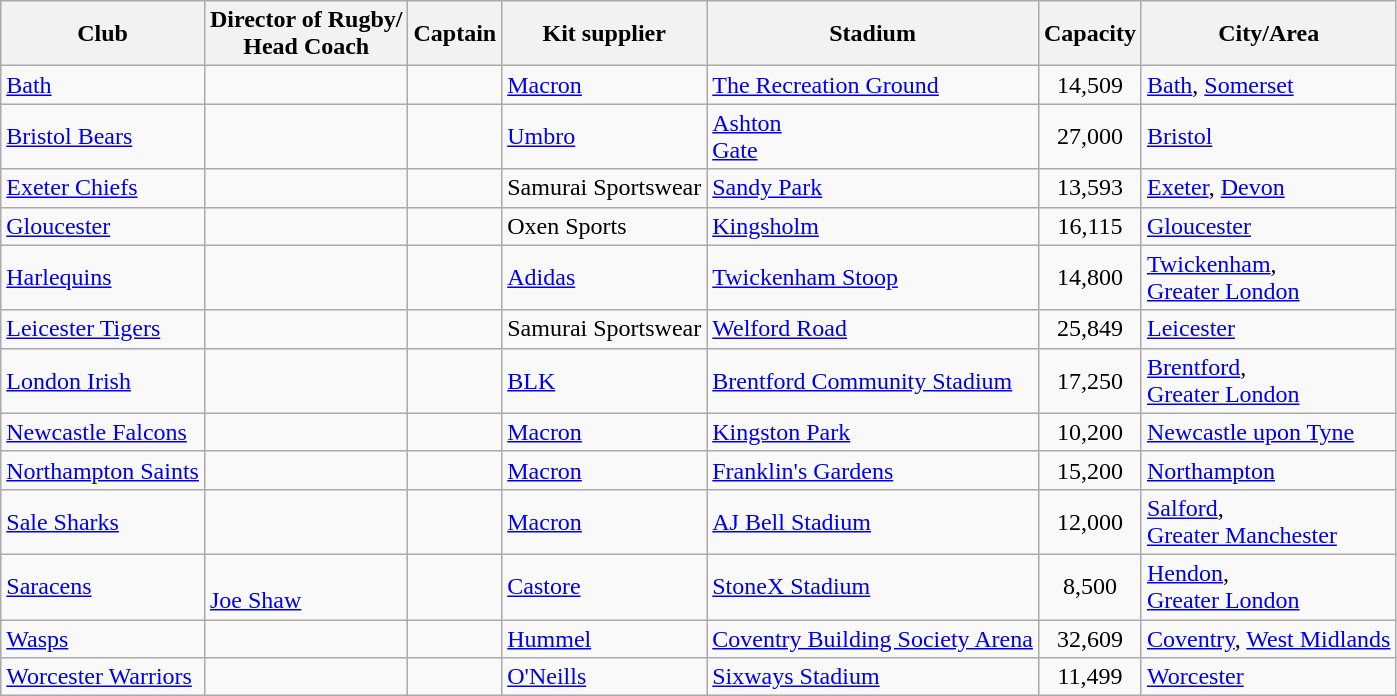<table class="wikitable sortable">
<tr>
<th>Club</th>
<th>Director of Rugby/<br>Head Coach</th>
<th>Captain</th>
<th>Kit supplier</th>
<th>Stadium</th>
<th>Capacity</th>
<th>City/Area</th>
</tr>
<tr>
<td><a href='#'>Bath</a></td>
<td></td>
<td></td>
<td><a href='#'>Macron</a></td>
<td><a href='#'>The Recreation Ground</a></td>
<td align=center>14,509</td>
<td><a href='#'>Bath</a>, <a href='#'>Somerset</a></td>
</tr>
<tr>
<td><a href='#'>Bristol Bears</a></td>
<td></td>
<td></td>
<td><a href='#'>Umbro</a></td>
<td><a href='#'>Ashton<br>Gate</a></td>
<td align=center>27,000</td>
<td><a href='#'>Bristol</a></td>
</tr>
<tr>
<td><a href='#'>Exeter Chiefs</a></td>
<td></td>
<td></td>
<td>Samurai Sportswear</td>
<td><a href='#'>Sandy Park</a></td>
<td align=center>13,593</td>
<td><a href='#'>Exeter</a>, <a href='#'>Devon</a></td>
</tr>
<tr>
<td><a href='#'>Gloucester</a></td>
<td></td>
<td></td>
<td>Oxen Sports</td>
<td><a href='#'>Kingsholm</a></td>
<td align=center>16,115</td>
<td><a href='#'>Gloucester</a></td>
</tr>
<tr>
<td><a href='#'>Harlequins</a></td>
<td></td>
<td></td>
<td><a href='#'>Adidas</a></td>
<td><a href='#'>Twickenham Stoop</a></td>
<td align=center>14,800</td>
<td><a href='#'>Twickenham</a>,<br><a href='#'>Greater London</a></td>
</tr>
<tr>
<td><a href='#'>Leicester Tigers</a></td>
<td></td>
<td></td>
<td>Samurai Sportswear</td>
<td><a href='#'>Welford Road</a></td>
<td align=center>25,849</td>
<td><a href='#'>Leicester</a></td>
</tr>
<tr>
<td><a href='#'>London Irish</a></td>
<td></td>
<td></td>
<td><a href='#'>BLK</a></td>
<td><a href='#'>Brentford Community Stadium</a></td>
<td align=center>17,250</td>
<td><a href='#'>Brentford</a>,<br><a href='#'>Greater London</a></td>
</tr>
<tr>
<td><a href='#'>Newcastle Falcons</a></td>
<td></td>
<td></td>
<td><a href='#'>Macron</a></td>
<td><a href='#'>Kingston Park</a></td>
<td align=center>10,200</td>
<td><a href='#'>Newcastle upon Tyne</a></td>
</tr>
<tr>
<td><a href='#'>Northampton Saints</a></td>
<td></td>
<td></td>
<td><a href='#'>Macron</a></td>
<td><a href='#'>Franklin's Gardens</a></td>
<td align=center>15,200</td>
<td><a href='#'>Northampton</a></td>
</tr>
<tr>
<td><a href='#'>Sale Sharks</a></td>
<td></td>
<td></td>
<td><a href='#'>Macron</a></td>
<td><a href='#'>AJ Bell Stadium</a></td>
<td align=center>12,000</td>
<td><a href='#'>Salford</a>,<br><a href='#'>Greater Manchester</a></td>
</tr>
<tr>
<td><a href='#'>Saracens</a></td>
<td><br> <a href='#'>Joe Shaw</a></td>
<td></td>
<td><a href='#'>Castore</a></td>
<td><a href='#'>StoneX Stadium</a></td>
<td align=center>8,500</td>
<td><a href='#'>Hendon</a>,<br><a href='#'>Greater London</a></td>
</tr>
<tr>
<td><a href='#'>Wasps</a></td>
<td></td>
<td></td>
<td><a href='#'>Hummel</a></td>
<td><a href='#'>Coventry Building Society Arena</a></td>
<td align=center>32,609</td>
<td><a href='#'>Coventry</a>, <a href='#'>West Midlands</a></td>
</tr>
<tr>
<td><a href='#'>Worcester Warriors</a></td>
<td></td>
<td></td>
<td><a href='#'>O'Neills</a></td>
<td><a href='#'>Sixways Stadium</a></td>
<td align=center>11,499</td>
<td><a href='#'>Worcester</a></td>
</tr>
</table>
